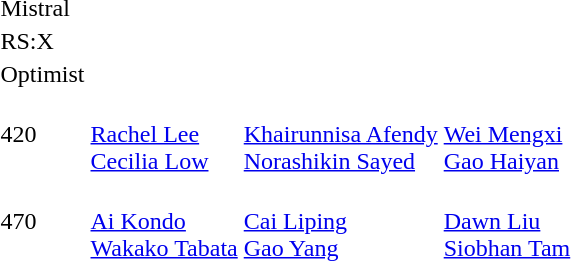<table>
<tr>
<td>Mistral<br></td>
<td></td>
<td></td>
<td></td>
</tr>
<tr>
<td>RS:X<br></td>
<td></td>
<td></td>
<td></td>
</tr>
<tr>
<td>Optimist<br></td>
<td></td>
<td></td>
<td></td>
</tr>
<tr>
<td>420<br></td>
<td><br><a href='#'>Rachel Lee</a><br><a href='#'>Cecilia Low</a></td>
<td><br><a href='#'>Khairunnisa Afendy</a><br><a href='#'>Norashikin Sayed</a></td>
<td><br><a href='#'>Wei Mengxi</a><br><a href='#'>Gao Haiyan</a></td>
</tr>
<tr>
<td>470<br></td>
<td><br><a href='#'>Ai Kondo</a><br><a href='#'>Wakako Tabata</a></td>
<td><br><a href='#'>Cai Liping</a><br><a href='#'>Gao Yang</a></td>
<td><br><a href='#'>Dawn Liu</a><br><a href='#'>Siobhan Tam</a></td>
</tr>
</table>
